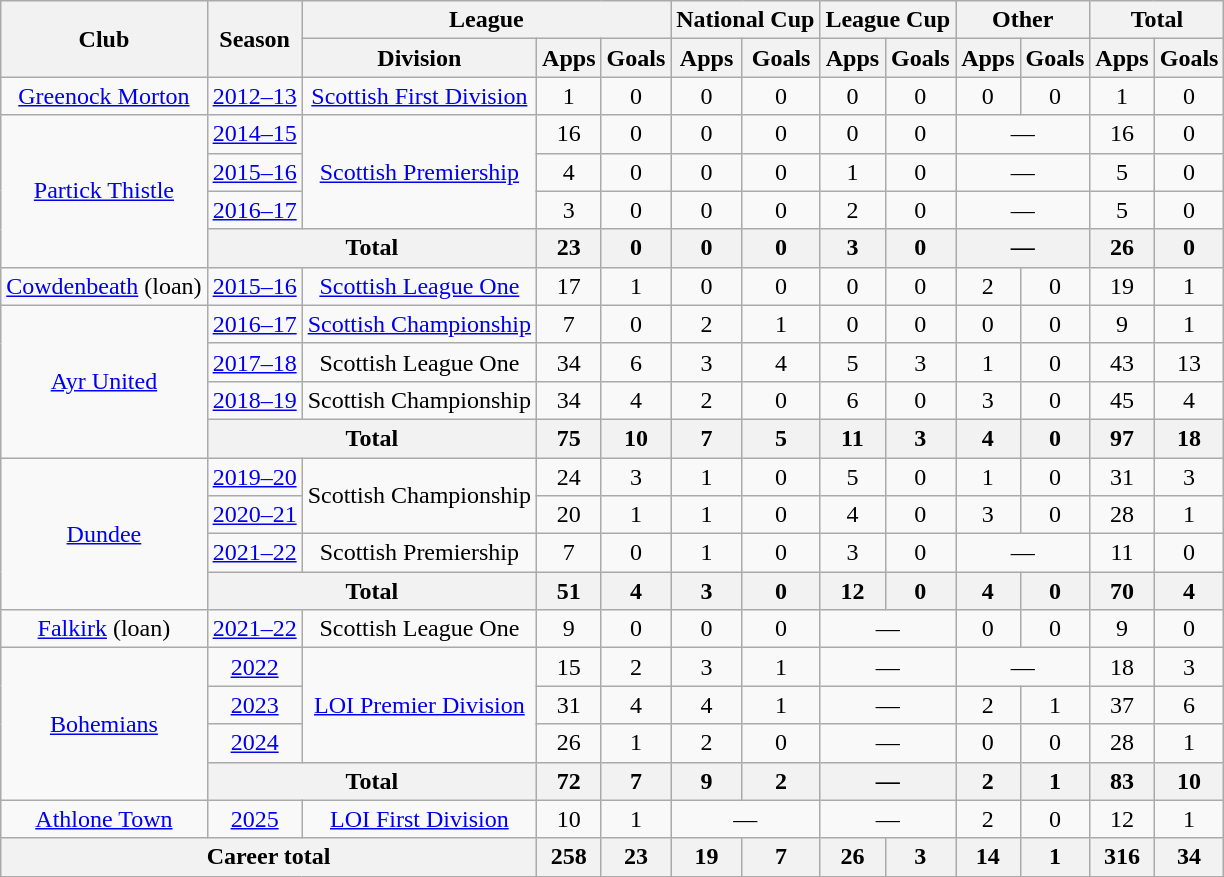<table class="wikitable" style="text-align:center">
<tr>
<th rowspan="2">Club</th>
<th rowspan="2">Season</th>
<th colspan="3">League</th>
<th colspan="2">National Cup</th>
<th colspan="2">League Cup</th>
<th colspan="2">Other</th>
<th colspan="2">Total</th>
</tr>
<tr>
<th>Division</th>
<th>Apps</th>
<th>Goals</th>
<th>Apps</th>
<th>Goals</th>
<th>Apps</th>
<th>Goals</th>
<th>Apps</th>
<th>Goals</th>
<th>Apps</th>
<th>Goals</th>
</tr>
<tr>
<td><a href='#'>Greenock Morton</a></td>
<td><a href='#'>2012–13</a></td>
<td><a href='#'>Scottish First Division</a></td>
<td>1</td>
<td>0</td>
<td>0</td>
<td>0</td>
<td>0</td>
<td>0</td>
<td>0</td>
<td>0</td>
<td>1</td>
<td>0</td>
</tr>
<tr>
<td rowspan="4"><a href='#'>Partick Thistle</a></td>
<td><a href='#'>2014–15</a></td>
<td rowspan="3"><a href='#'>Scottish Premiership</a></td>
<td>16</td>
<td>0</td>
<td>0</td>
<td>0</td>
<td>0</td>
<td>0</td>
<td colspan="2">—</td>
<td>16</td>
<td>0</td>
</tr>
<tr>
<td><a href='#'>2015–16</a></td>
<td>4</td>
<td>0</td>
<td>0</td>
<td>0</td>
<td>1</td>
<td>0</td>
<td colspan="2">—</td>
<td>5</td>
<td>0</td>
</tr>
<tr>
<td><a href='#'>2016–17</a></td>
<td>3</td>
<td>0</td>
<td>0</td>
<td>0</td>
<td>2</td>
<td>0</td>
<td colspan="2">—</td>
<td>5</td>
<td>0</td>
</tr>
<tr>
<th colspan="2">Total</th>
<th>23</th>
<th>0</th>
<th>0</th>
<th>0</th>
<th>3</th>
<th>0</th>
<th colspan="2">—</th>
<th>26</th>
<th>0</th>
</tr>
<tr>
<td><a href='#'>Cowdenbeath</a> (loan)</td>
<td><a href='#'>2015–16</a></td>
<td><a href='#'>Scottish League One</a></td>
<td>17</td>
<td>1</td>
<td>0</td>
<td>0</td>
<td>0</td>
<td>0</td>
<td>2</td>
<td>0</td>
<td>19</td>
<td>1</td>
</tr>
<tr>
<td rowspan="4"><a href='#'>Ayr United</a></td>
<td><a href='#'>2016–17</a></td>
<td><a href='#'>Scottish Championship</a></td>
<td>7</td>
<td>0</td>
<td>2</td>
<td>1</td>
<td>0</td>
<td>0</td>
<td>0</td>
<td>0</td>
<td>9</td>
<td>1</td>
</tr>
<tr>
<td><a href='#'>2017–18</a></td>
<td>Scottish League One</td>
<td>34</td>
<td>6</td>
<td>3</td>
<td>4</td>
<td>5</td>
<td>3</td>
<td>1</td>
<td>0</td>
<td>43</td>
<td>13</td>
</tr>
<tr>
<td><a href='#'>2018–19</a></td>
<td>Scottish Championship</td>
<td>34</td>
<td>4</td>
<td>2</td>
<td>0</td>
<td>6</td>
<td>0</td>
<td>3</td>
<td>0</td>
<td>45</td>
<td>4</td>
</tr>
<tr>
<th colspan="2">Total</th>
<th>75</th>
<th>10</th>
<th>7</th>
<th>5</th>
<th>11</th>
<th>3</th>
<th>4</th>
<th>0</th>
<th>97</th>
<th>18</th>
</tr>
<tr>
<td rowspan="4"><a href='#'>Dundee</a></td>
<td><a href='#'>2019–20</a></td>
<td rowspan="2">Scottish Championship</td>
<td>24</td>
<td>3</td>
<td>1</td>
<td>0</td>
<td>5</td>
<td>0</td>
<td>1</td>
<td>0</td>
<td>31</td>
<td>3</td>
</tr>
<tr>
<td><a href='#'>2020–21</a></td>
<td>20</td>
<td>1</td>
<td>1</td>
<td>0</td>
<td>4</td>
<td>0</td>
<td>3</td>
<td>0</td>
<td>28</td>
<td>1</td>
</tr>
<tr>
<td><a href='#'>2021–22</a></td>
<td>Scottish Premiership</td>
<td>7</td>
<td>0</td>
<td>1</td>
<td>0</td>
<td>3</td>
<td>0</td>
<td colspan="2">—</td>
<td>11</td>
<td>0</td>
</tr>
<tr>
<th colspan="2">Total</th>
<th>51</th>
<th>4</th>
<th>3</th>
<th>0</th>
<th>12</th>
<th>0</th>
<th>4</th>
<th>0</th>
<th>70</th>
<th>4</th>
</tr>
<tr>
<td><a href='#'>Falkirk</a> (loan)</td>
<td><a href='#'>2021–22</a></td>
<td>Scottish League One</td>
<td>9</td>
<td>0</td>
<td>0</td>
<td>0</td>
<td colspan="2">—</td>
<td>0</td>
<td>0</td>
<td>9</td>
<td>0</td>
</tr>
<tr>
<td rowspan="4"><a href='#'>Bohemians</a></td>
<td><a href='#'>2022</a></td>
<td rowspan="3"><a href='#'>LOI Premier Division</a></td>
<td>15</td>
<td>2</td>
<td>3</td>
<td>1</td>
<td colspan="2">—</td>
<td colspan="2">—</td>
<td>18</td>
<td>3</td>
</tr>
<tr>
<td><a href='#'>2023</a></td>
<td>31</td>
<td>4</td>
<td>4</td>
<td>1</td>
<td colspan="2">—</td>
<td>2</td>
<td>1</td>
<td>37</td>
<td>6</td>
</tr>
<tr>
<td><a href='#'>2024</a></td>
<td>26</td>
<td>1</td>
<td>2</td>
<td>0</td>
<td colspan="2">—</td>
<td>0</td>
<td>0</td>
<td>28</td>
<td>1</td>
</tr>
<tr>
<th colspan="2">Total</th>
<th>72</th>
<th>7</th>
<th>9</th>
<th>2</th>
<th colspan="2">—</th>
<th>2</th>
<th>1</th>
<th>83</th>
<th>10</th>
</tr>
<tr>
<td><a href='#'>Athlone Town</a></td>
<td><a href='#'>2025</a></td>
<td><a href='#'>LOI First Division</a></td>
<td>10</td>
<td>1</td>
<td colspan="2">—</td>
<td colspan="2">—</td>
<td>2</td>
<td>0</td>
<td>12</td>
<td>1</td>
</tr>
<tr>
<th colspan="3">Career total</th>
<th>258</th>
<th>23</th>
<th>19</th>
<th>7</th>
<th>26</th>
<th>3</th>
<th>14</th>
<th>1</th>
<th>316</th>
<th>34</th>
</tr>
</table>
